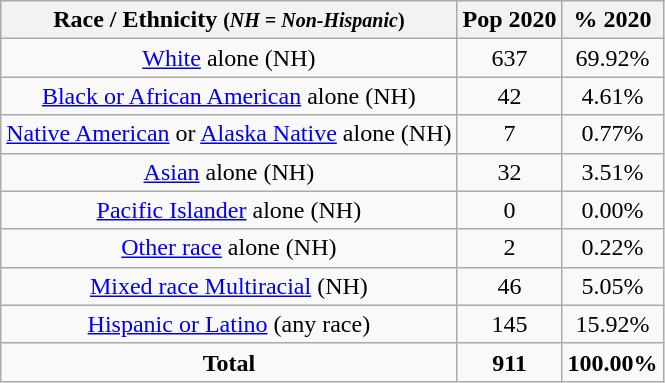<table class="wikitable" style="text-align:center;">
<tr>
<th>Race / Ethnicity <small>(<em>NH = Non-Hispanic</em>)</small></th>
<th>Pop 2020</th>
<th>% 2020</th>
</tr>
<tr>
<td><a href='#'>White</a> alone (NH)</td>
<td>637</td>
<td>69.92%</td>
</tr>
<tr>
<td><a href='#'>Black or African American</a> alone (NH)</td>
<td>42</td>
<td>4.61%</td>
</tr>
<tr>
<td><a href='#'>Native American</a> or <a href='#'>Alaska Native</a> alone (NH)</td>
<td>7</td>
<td>0.77%</td>
</tr>
<tr>
<td><a href='#'>Asian</a> alone (NH)</td>
<td>32</td>
<td>3.51%</td>
</tr>
<tr>
<td><a href='#'>Pacific Islander</a> alone (NH)</td>
<td>0</td>
<td>0.00%</td>
</tr>
<tr>
<td><a href='#'>Other race</a> alone (NH)</td>
<td>2</td>
<td>0.22%</td>
</tr>
<tr>
<td><a href='#'>Mixed race Multiracial</a> (NH)</td>
<td>46</td>
<td>5.05%</td>
</tr>
<tr>
<td><a href='#'>Hispanic or Latino</a> (any race)</td>
<td>145</td>
<td>15.92%</td>
</tr>
<tr>
<td><strong>Total</strong></td>
<td><strong>911</strong></td>
<td><strong>100.00%</strong></td>
</tr>
</table>
